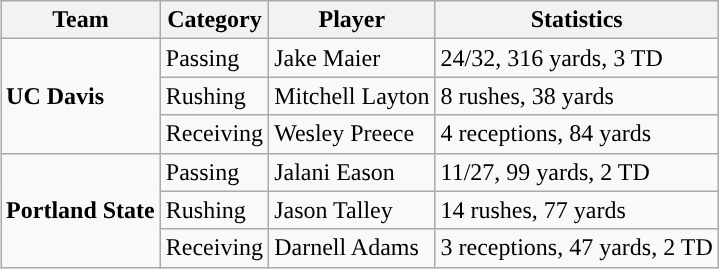<table class="wikitable" style="float: right;">
<tr>
<th>Team</th>
<th>Category</th>
<th>Player</th>
<th>Statistics</th>
</tr>
<tr>
<td rowspan=3><strong>UC Davis</strong></td>
<td>Passing</td>
<td>Jake Maier</td>
<td>24/32, 316 yards, 3 TD</td>
</tr>
<tr>
<td>Rushing</td>
<td>Mitchell Layton</td>
<td>8 rushes, 38 yards</td>
</tr>
<tr>
<td>Receiving</td>
<td>Wesley Preece</td>
<td>4 receptions, 84 yards</td>
</tr>
<tr>
<td rowspan=3><strong>Portland State</strong></td>
<td>Passing</td>
<td>Jalani Eason</td>
<td>11/27, 99 yards, 2 TD</td>
</tr>
<tr>
<td>Rushing</td>
<td>Jason Talley</td>
<td>14 rushes, 77 yards</td>
</tr>
<tr>
<td>Receiving</td>
<td>Darnell Adams</td>
<td>3 receptions, 47 yards, 2 TD</td>
</tr>
</table>
